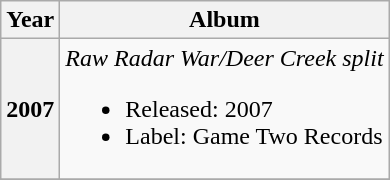<table class="wikitable">
<tr>
<th>Year</th>
<th>Album</th>
</tr>
<tr>
<th bgcolor="#E7EBEE">2007</th>
<td><em>Raw Radar War/Deer Creek split</em><br><ul><li>Released: 2007</li><li>Label: Game Two Records</li></ul></td>
</tr>
<tr>
</tr>
</table>
